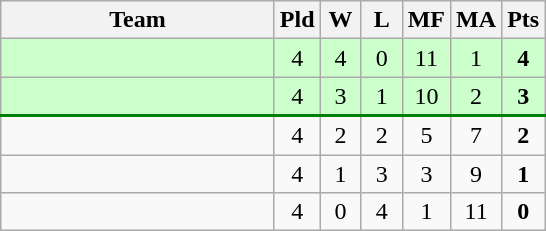<table class=wikitable style="text-align:center">
<tr>
<th width=175>Team</th>
<th width=20>Pld</th>
<th width=20>W</th>
<th width=20>L</th>
<th width=20>MF</th>
<th width=20>MA</th>
<th width=20>Pts</th>
</tr>
<tr bgcolor=ccffcc>
<td style="text-align:left"></td>
<td>4</td>
<td>4</td>
<td>0</td>
<td>11</td>
<td>1</td>
<td><strong>4</strong></td>
</tr>
<tr bgcolor=ccffcc style="border-bottom:2px solid green;">
<td style="text-align:left"></td>
<td>4</td>
<td>3</td>
<td>1</td>
<td>10</td>
<td>2</td>
<td><strong>3</strong></td>
</tr>
<tr>
<td style="text-align:left"></td>
<td>4</td>
<td>2</td>
<td>2</td>
<td>5</td>
<td>7</td>
<td><strong>2</strong></td>
</tr>
<tr>
<td style="text-align:left"></td>
<td>4</td>
<td>1</td>
<td>3</td>
<td>3</td>
<td>9</td>
<td><strong>1</strong></td>
</tr>
<tr>
<td style="text-align:left"></td>
<td>4</td>
<td>0</td>
<td>4</td>
<td>1</td>
<td>11</td>
<td><strong>0</strong></td>
</tr>
</table>
